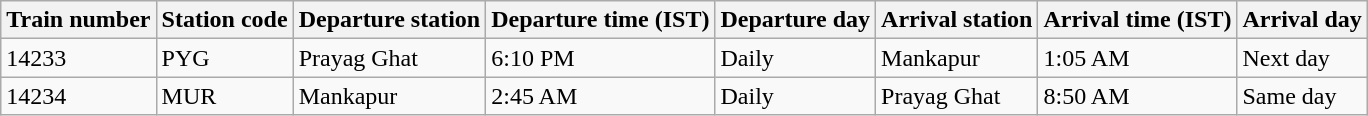<table class="wikitable">
<tr>
<th>Train number</th>
<th>Station code</th>
<th>Departure station</th>
<th>Departure time (IST)</th>
<th>Departure day</th>
<th>Arrival station</th>
<th>Arrival time (IST)</th>
<th>Arrival day</th>
</tr>
<tr>
<td>14233</td>
<td>PYG</td>
<td>Prayag Ghat</td>
<td>6:10 PM</td>
<td>Daily</td>
<td>Mankapur</td>
<td>1:05 AM</td>
<td>Next day</td>
</tr>
<tr>
<td>14234</td>
<td>MUR</td>
<td>Mankapur</td>
<td>2:45 AM</td>
<td>Daily</td>
<td>Prayag Ghat</td>
<td>8:50 AM</td>
<td>Same day</td>
</tr>
</table>
